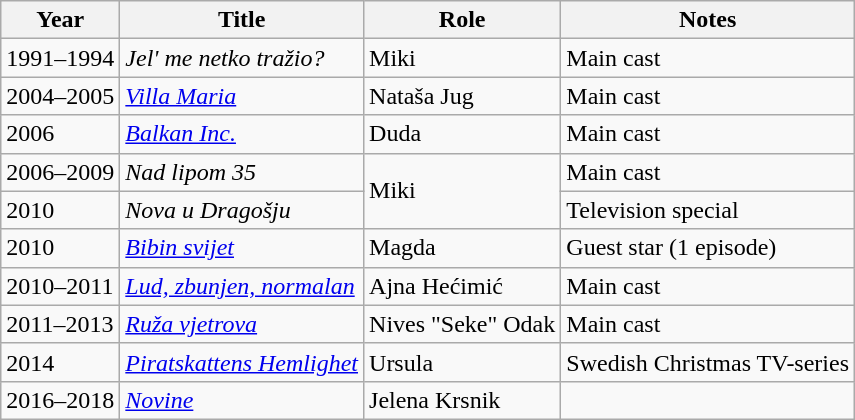<table class="wikitable sortable">
<tr>
<th>Year</th>
<th>Title</th>
<th>Role</th>
<th class="unsortable">Notes</th>
</tr>
<tr>
<td>1991–1994</td>
<td><em>Jel' me netko tražio?</em></td>
<td>Miki</td>
<td>Main cast</td>
</tr>
<tr>
<td>2004–2005</td>
<td><em><a href='#'>Villa Maria</a></em></td>
<td>Nataša Jug</td>
<td>Main cast</td>
</tr>
<tr>
<td>2006</td>
<td><em><a href='#'>Balkan Inc.</a></em></td>
<td>Duda</td>
<td>Main cast</td>
</tr>
<tr>
<td>2006–2009</td>
<td><em>Nad lipom 35</em></td>
<td rowspan="2">Miki</td>
<td>Main cast</td>
</tr>
<tr>
<td>2010</td>
<td><em>Nova u Dragošju</em></td>
<td>Television special</td>
</tr>
<tr>
<td>2010</td>
<td><em><a href='#'>Bibin svijet</a></em></td>
<td>Magda</td>
<td>Guest star (1 episode)</td>
</tr>
<tr>
<td>2010–2011</td>
<td><em><a href='#'>Lud, zbunjen, normalan</a></em></td>
<td>Ajna Hećimić</td>
<td>Main cast</td>
</tr>
<tr>
<td>2011–2013</td>
<td><em><a href='#'>Ruža vjetrova</a></em></td>
<td>Nives "Seke" Odak</td>
<td>Main cast</td>
</tr>
<tr>
<td>2014</td>
<td><em><a href='#'>Piratskattens Hemlighet</a></em></td>
<td>Ursula</td>
<td>Swedish Christmas TV-series</td>
</tr>
<tr>
<td>2016–2018</td>
<td><em><a href='#'>Novine</a></em></td>
<td>Jelena Krsnik</td>
<td></td>
</tr>
</table>
